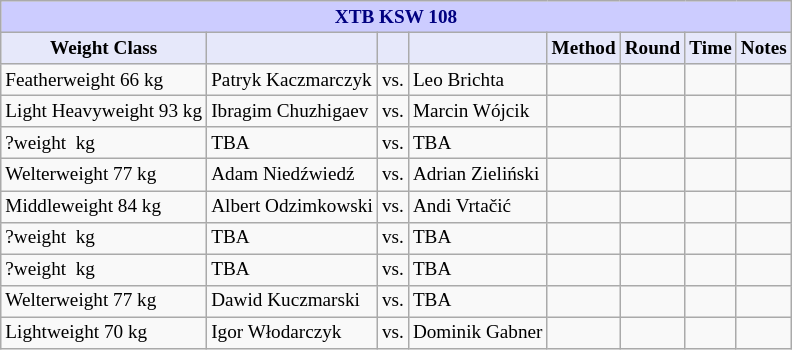<table class="wikitable" style="font-size: 80%;">
<tr>
<th colspan="8" style="background-color: #ccf; color: #000080; text-align: center;"><strong>XTB KSW 108</strong></th>
</tr>
<tr>
<th colspan="1" style="background-color: #E6E8FA; color: #000000; text-align: center;">Weight Class</th>
<th colspan="1" style="background-color: #E6E8FA; color: #000000; text-align: center;"></th>
<th colspan="1" style="background-color: #E6E8FA; color: #000000; text-align: center;"></th>
<th colspan="1" style="background-color: #E6E8FA; color: #000000; text-align: center;"></th>
<th colspan="1" style="background-color: #E6E8FA; color: #000000; text-align: center;">Method</th>
<th colspan="1" style="background-color: #E6E8FA; color: #000000; text-align: center;">Round</th>
<th colspan="1" style="background-color: #E6E8FA; color: #000000; text-align: center;">Time</th>
<th colspan="1" style="background-color: #E6E8FA; color: #000000; text-align: center;">Notes</th>
</tr>
<tr>
<td>Featherweight 66 kg</td>
<td> Patryk Kaczmarczyk</td>
<td align=center>vs.</td>
<td> Leo Brichta</td>
<td></td>
<td align=center></td>
<td align=center></td>
<td></td>
</tr>
<tr>
<td>Light Heavyweight 93 kg</td>
<td> Ibragim Chuzhigaev</td>
<td align=center>vs.</td>
<td> Marcin Wójcik</td>
<td></td>
<td align=center></td>
<td align=center></td>
<td></td>
</tr>
<tr>
<td>?weight  kg</td>
<td> TBA</td>
<td align=center>vs.</td>
<td> TBA</td>
<td></td>
<td align=center></td>
<td align=center></td>
<td></td>
</tr>
<tr>
<td>Welterweight 77 kg</td>
<td> Adam Niedźwiedź</td>
<td align=center>vs.</td>
<td> Adrian Zieliński</td>
<td></td>
<td align=center></td>
<td align=center></td>
<td></td>
</tr>
<tr>
<td>Middleweight 84 kg</td>
<td> Albert Odzimkowski</td>
<td align=center>vs.</td>
<td> Andi Vrtačić</td>
<td></td>
<td align=center></td>
<td align=center></td>
<td></td>
</tr>
<tr>
<td>?weight  kg</td>
<td> TBA</td>
<td align=center>vs.</td>
<td> TBA</td>
<td></td>
<td align=center></td>
<td align=center></td>
<td></td>
</tr>
<tr>
<td>?weight  kg</td>
<td> TBA</td>
<td align=center>vs.</td>
<td> TBA</td>
<td></td>
<td align=center></td>
<td align=center></td>
<td></td>
</tr>
<tr>
<td>Welterweight 77 kg</td>
<td> Dawid Kuczmarski</td>
<td align=center>vs.</td>
<td> TBA</td>
<td></td>
<td align=center></td>
<td align=center></td>
<td></td>
</tr>
<tr>
<td>Lightweight 70 kg</td>
<td> Igor Włodarczyk</td>
<td align=center>vs.</td>
<td> Dominik Gabner</td>
<td></td>
<td align=center></td>
<td align=center></td>
<td></td>
</tr>
</table>
